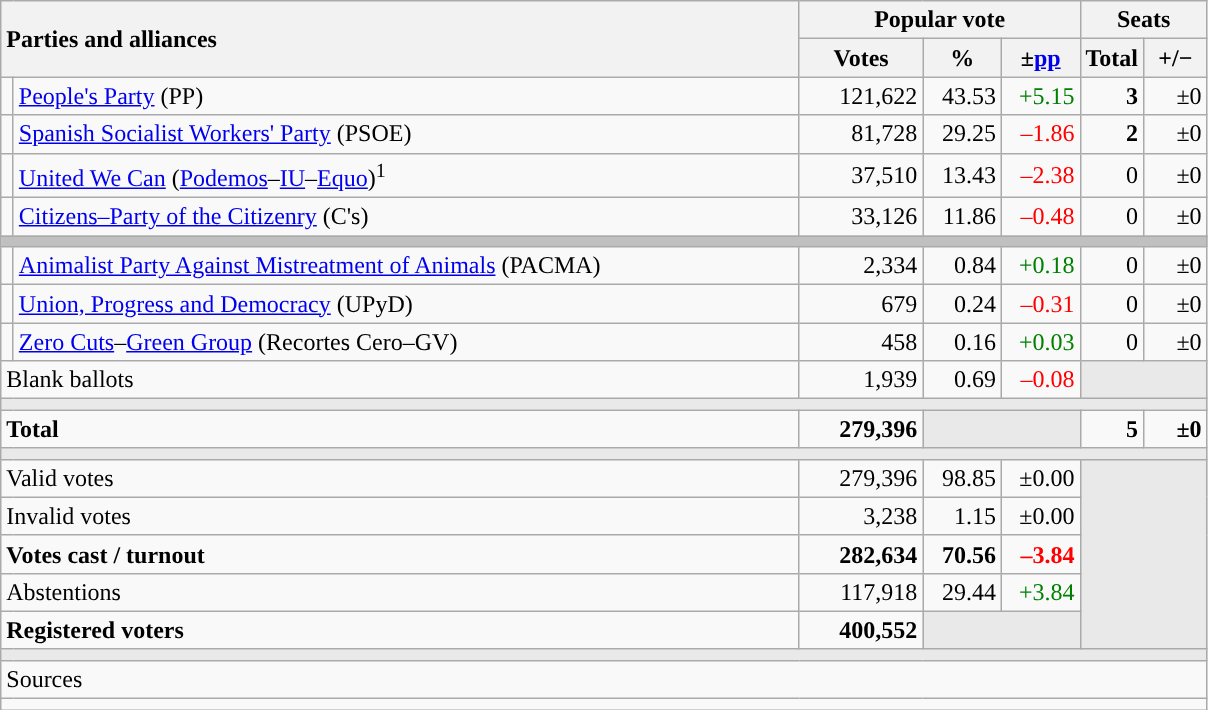<table class="wikitable" style="text-align:right;">
<tr>
<th style="text-align:left;" rowspan="2" colspan="2" width="525">Parties and alliances</th>
<th colspan="3">Popular vote</th>
<th colspan="2">Seats</th>
</tr>
<tr>
<th width="75">Votes</th>
<th width="45">%</th>
<th width="45">±<a href='#'>pp</a></th>
<th width="35">Total</th>
<th width="35">+/−</th>
</tr>
<tr>
<td width="1" style="color:inherit;background:"></td>
<td align="left"><a href='#'>People's Party</a> (PP)</td>
<td>121,622</td>
<td>43.53</td>
<td style="color:green;">+5.15</td>
<td><strong>3</strong></td>
<td>±0</td>
</tr>
<tr>
<td style="color:inherit;background:"></td>
<td align="left"><a href='#'>Spanish Socialist Workers' Party</a> (PSOE)</td>
<td>81,728</td>
<td>29.25</td>
<td style="color:red;">–1.86</td>
<td><strong>2</strong></td>
<td>±0</td>
</tr>
<tr>
<td style="color:inherit;background:"></td>
<td align="left"><a href='#'>United We Can</a> (<a href='#'>Podemos</a>–<a href='#'>IU</a>–<a href='#'>Equo</a>)<sup>1</sup></td>
<td>37,510</td>
<td>13.43</td>
<td style="color:red;">–2.38</td>
<td>0</td>
<td>±0</td>
</tr>
<tr>
<td style="color:inherit;background:"></td>
<td align="left"><a href='#'>Citizens–Party of the Citizenry</a> (C's)</td>
<td>33,126</td>
<td>11.86</td>
<td style="color:red;">–0.48</td>
<td>0</td>
<td>±0</td>
</tr>
<tr>
<td colspan="7" bgcolor="#C0C0C0"></td>
</tr>
<tr>
<td style="color:inherit;background:"></td>
<td align="left"><a href='#'>Animalist Party Against Mistreatment of Animals</a> (PACMA)</td>
<td>2,334</td>
<td>0.84</td>
<td style="color:green;">+0.18</td>
<td>0</td>
<td>±0</td>
</tr>
<tr>
<td style="color:inherit;background:"></td>
<td align="left"><a href='#'>Union, Progress and Democracy</a> (UPyD)</td>
<td>679</td>
<td>0.24</td>
<td style="color:red;">–0.31</td>
<td>0</td>
<td>±0</td>
</tr>
<tr>
<td style="color:inherit;background:"></td>
<td align="left"><a href='#'>Zero Cuts</a>–<a href='#'>Green Group</a> (Recortes Cero–GV)</td>
<td>458</td>
<td>0.16</td>
<td style="color:green;">+0.03</td>
<td>0</td>
<td>±0</td>
</tr>
<tr>
<td align="left" colspan="2">Blank ballots</td>
<td>1,939</td>
<td>0.69</td>
<td style="color:red;">–0.08</td>
<td bgcolor="#E9E9E9" colspan="2"></td>
</tr>
<tr>
<td colspan="7" bgcolor="#E9E9E9"></td>
</tr>
<tr style="font-weight:bold;">
<td align="left" colspan="2">Total</td>
<td>279,396</td>
<td bgcolor="#E9E9E9" colspan="2"></td>
<td>5</td>
<td>±0</td>
</tr>
<tr>
<td colspan="7" bgcolor="#E9E9E9"></td>
</tr>
<tr>
<td align="left" colspan="2">Valid votes</td>
<td>279,396</td>
<td>98.85</td>
<td>±0.00</td>
<td bgcolor="#E9E9E9" colspan="2" rowspan="5"></td>
</tr>
<tr>
<td align="left" colspan="2">Invalid votes</td>
<td>3,238</td>
<td>1.15</td>
<td>±0.00</td>
</tr>
<tr style="font-weight:bold;">
<td align="left" colspan="2">Votes cast / turnout</td>
<td>282,634</td>
<td>70.56</td>
<td style="color:red;">–3.84</td>
</tr>
<tr>
<td align="left" colspan="2">Abstentions</td>
<td>117,918</td>
<td>29.44</td>
<td style="color:green;">+3.84</td>
</tr>
<tr style="font-weight:bold;">
<td align="left" colspan="2">Registered voters</td>
<td>400,552</td>
<td bgcolor="#E9E9E9" colspan="2"></td>
</tr>
<tr>
<td colspan="7" bgcolor="#E9E9E9"></td>
</tr>
<tr>
<td align="left" colspan="7">Sources</td>
</tr>
<tr>
<td colspan="7" style="text-align:left; max-width:790px;"></td>
</tr>
</table>
